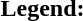<table class="toccolours" style="font-size:100%; white-space:nowrap;">
<tr>
<td><strong>Legend:</strong></td>
<td>      </td>
</tr>
<tr>
<td></td>
</tr>
<tr>
<td></td>
</tr>
</table>
